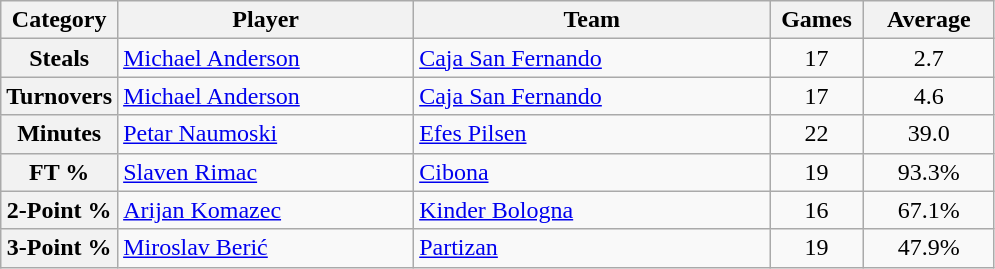<table class="wikitable">
<tr>
<th>Category</th>
<th width=190>Player</th>
<th width=230>Team</th>
<th width=55>Games</th>
<th width=80>Average</th>
</tr>
<tr>
<th>Steals</th>
<td> <a href='#'>Michael Anderson</a></td>
<td> <a href='#'>Caja San Fernando</a></td>
<td style="text-align: center;">17</td>
<td style="text-align: center;">2.7</td>
</tr>
<tr>
<th>Turnovers</th>
<td> <a href='#'>Michael Anderson</a></td>
<td> <a href='#'>Caja San Fernando</a></td>
<td style="text-align: center;">17</td>
<td style="text-align: center;">4.6</td>
</tr>
<tr>
<th>Minutes</th>
<td> <a href='#'>Petar Naumoski</a></td>
<td align="left"> <a href='#'>Efes Pilsen</a></td>
<td style="text-align: center;">22</td>
<td style="text-align: center;">39.0</td>
</tr>
<tr>
<th>FT %</th>
<td> <a href='#'>Slaven Rimac</a></td>
<td> <a href='#'>Cibona</a></td>
<td style="text-align: center;">19</td>
<td style="text-align: center;">93.3%</td>
</tr>
<tr>
<th>2-Point %</th>
<td> <a href='#'>Arijan Komazec</a></td>
<td> <a href='#'>Kinder Bologna</a></td>
<td style="text-align: center;">16</td>
<td style="text-align: center;">67.1%</td>
</tr>
<tr>
<th>3-Point %</th>
<td> <a href='#'>Miroslav Berić</a></td>
<td> <a href='#'>Partizan</a></td>
<td style="text-align: center;">19</td>
<td style="text-align: center;">47.9%</td>
</tr>
</table>
